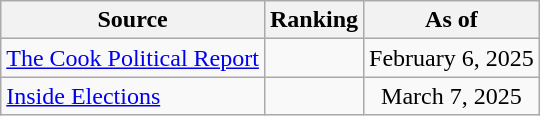<table class="wikitable" style="text-align:center">
<tr>
<th>Source</th>
<th>Ranking</th>
<th>As of</th>
</tr>
<tr>
<td align=left><a href='#'>The Cook Political Report</a></td>
<td></td>
<td>February 6, 2025</td>
</tr>
<tr>
<td align=left><a href='#'>Inside Elections</a></td>
<td></td>
<td>March 7, 2025</td>
</tr>
</table>
